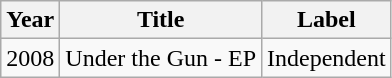<table class="wikitable">
<tr>
<th>Year</th>
<th>Title</th>
<th>Label</th>
</tr>
<tr>
<td>2008</td>
<td>Under the Gun - EP</td>
<td>Independent</td>
</tr>
</table>
